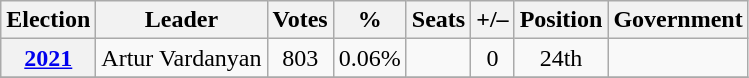<table class="wikitable" style="text-align: center;">
<tr>
<th>Election</th>
<th>Leader</th>
<th>Votes</th>
<th>%</th>
<th>Seats</th>
<th>+/–</th>
<th>Position</th>
<th>Government</th>
</tr>
<tr>
<th rowspan="1"><a href='#'>2021</a></th>
<td rowspan="1">Artur Vardanyan</td>
<td rowspan="1">803</td>
<td rowspan="1">0.06%</td>
<td rowspan="1"></td>
<td rowspan="1"> 0</td>
<td rowspan="1"> 24th</td>
<td></td>
</tr>
<tr>
</tr>
</table>
